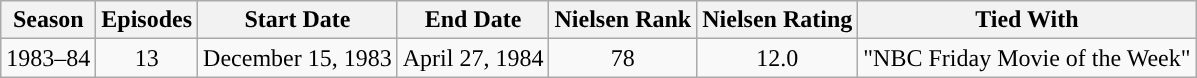<table class="wikitable" style="text-align: center">
<tr>
<th>Season</th>
<th>Episodes</th>
<th>Start Date</th>
<th>End Date</th>
<th>Nielsen Rank</th>
<th>Nielsen Rating</th>
<th>Tied With</th>
</tr>
<tr>
<td style="text-align:center">1983–84</td>
<td style="text-align:center">13</td>
<td style="text-align:center">December 15, 1983</td>
<td style="text-align:center" rowspan=6>April 27, 1984</td>
<td style="text-align:center: rowspan=8">78</td>
<td style="text-align:center">12.0</td>
<td style="text-align:center">"NBC Friday Movie of the Week"</td>
</tr>
</table>
